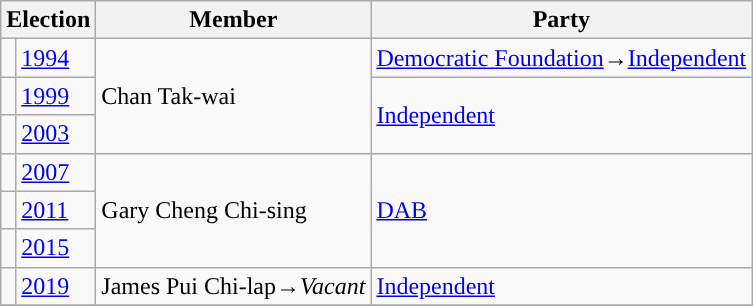<table class="wikitable">
<tr>
<th colspan="2">Election</th>
<th>Member</th>
<th>Party</th>
</tr>
<tr>
<td style="background-color: "></td>
<td><a href='#'>1994</a></td>
<td rowspan=3>Chan Tak-wai</td>
<td><a href='#'>Democratic Foundation</a>→<a href='#'>Independent</a></td>
</tr>
<tr>
<td style="background-color: "></td>
<td><a href='#'>1999</a></td>
<td rowspan=2><a href='#'>Independent</a></td>
</tr>
<tr>
<td style="background-color: "></td>
<td><a href='#'>2003</a></td>
</tr>
<tr>
<td style="background-color: "></td>
<td><a href='#'>2007</a></td>
<td rowspan=3>Gary Cheng Chi-sing</td>
<td rowspan=3><a href='#'>DAB</a></td>
</tr>
<tr>
<td style="background-color: "></td>
<td><a href='#'>2011</a></td>
</tr>
<tr>
<td style="background-color: "></td>
<td><a href='#'>2015</a></td>
</tr>
<tr>
<td style="background-color: "></td>
<td><a href='#'>2019</a></td>
<td>James Pui Chi-lap→<em>Vacant</em></td>
<td><a href='#'>Independent</a></td>
</tr>
<tr>
</tr>
</table>
